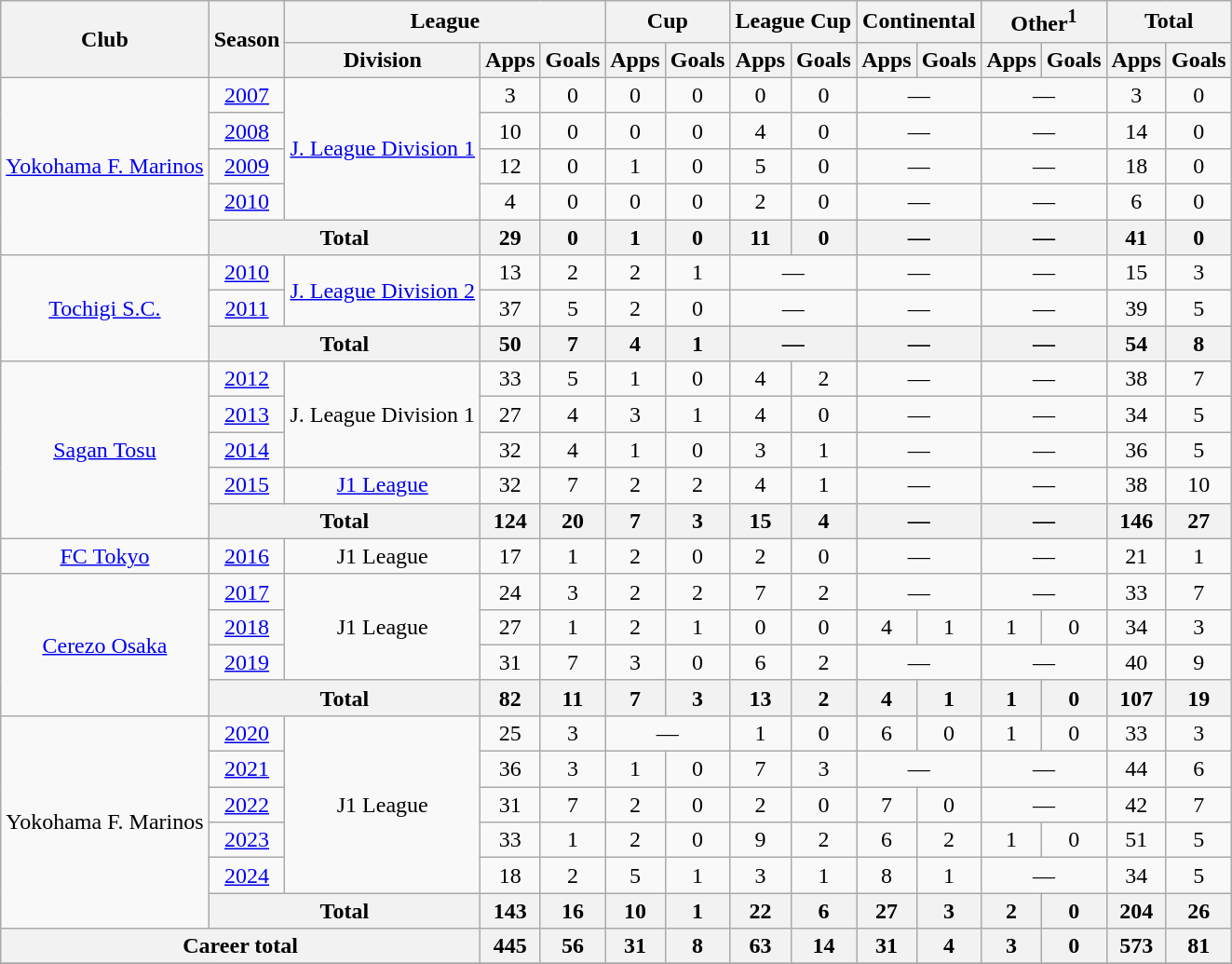<table class="wikitable" style="text-align:center;">
<tr>
<th rowspan="2">Club</th>
<th rowspan="2">Season</th>
<th colspan="3">League</th>
<th colspan="2">Cup</th>
<th colspan="2">League Cup</th>
<th colspan="2">Continental</th>
<th colspan="2">Other<sup>1</sup></th>
<th colspan="2">Total</th>
</tr>
<tr>
<th>Division</th>
<th>Apps</th>
<th>Goals</th>
<th>Apps</th>
<th>Goals</th>
<th>Apps</th>
<th>Goals</th>
<th>Apps</th>
<th>Goals</th>
<th>Apps</th>
<th>Goals</th>
<th>Apps</th>
<th>Goals</th>
</tr>
<tr>
<td rowspan="5"><a href='#'>Yokohama F. Marinos</a></td>
<td><a href='#'>2007</a></td>
<td rowspan="4"><a href='#'>J. League Division 1</a></td>
<td>3</td>
<td>0</td>
<td>0</td>
<td>0</td>
<td>0</td>
<td>0</td>
<td colspan="2">—</td>
<td colspan="2">—</td>
<td>3</td>
<td>0</td>
</tr>
<tr>
<td><a href='#'>2008</a></td>
<td>10</td>
<td>0</td>
<td>0</td>
<td>0</td>
<td>4</td>
<td>0</td>
<td colspan="2">—</td>
<td colspan="2">—</td>
<td>14</td>
<td>0</td>
</tr>
<tr>
<td><a href='#'>2009</a></td>
<td>12</td>
<td>0</td>
<td>1</td>
<td>0</td>
<td>5</td>
<td>0</td>
<td colspan="2">—</td>
<td colspan="2">—</td>
<td>18</td>
<td>0</td>
</tr>
<tr>
<td><a href='#'>2010</a></td>
<td>4</td>
<td>0</td>
<td>0</td>
<td>0</td>
<td>2</td>
<td>0</td>
<td colspan="2">—</td>
<td colspan="2">—</td>
<td>6</td>
<td>0</td>
</tr>
<tr>
<th colspan="2">Total</th>
<th>29</th>
<th>0</th>
<th>1</th>
<th>0</th>
<th>11</th>
<th>0</th>
<th colspan="2">—</th>
<th colspan="2">—</th>
<th>41</th>
<th>0</th>
</tr>
<tr>
<td rowspan="3"><a href='#'>Tochigi S.C.</a></td>
<td><a href='#'>2010</a></td>
<td rowspan="2"><a href='#'>J. League Division 2</a></td>
<td>13</td>
<td>2</td>
<td>2</td>
<td>1</td>
<td colspan="2">—</td>
<td colspan="2">—</td>
<td colspan="2">—</td>
<td>15</td>
<td>3</td>
</tr>
<tr>
<td><a href='#'>2011</a></td>
<td>37</td>
<td>5</td>
<td>2</td>
<td>0</td>
<td colspan="2">—</td>
<td colspan="2">—</td>
<td colspan="2">—</td>
<td>39</td>
<td>5</td>
</tr>
<tr>
<th colspan="2">Total</th>
<th>50</th>
<th>7</th>
<th>4</th>
<th>1</th>
<th colspan="2">—</th>
<th colspan="2">—</th>
<th colspan="2">—</th>
<th>54</th>
<th>8</th>
</tr>
<tr>
<td rowspan="5"><a href='#'>Sagan Tosu</a></td>
<td><a href='#'>2012</a></td>
<td rowspan="3">J. League Division 1</td>
<td>33</td>
<td>5</td>
<td>1</td>
<td>0</td>
<td>4</td>
<td>2</td>
<td colspan="2">—</td>
<td colspan="2">—</td>
<td>38</td>
<td>7</td>
</tr>
<tr>
<td><a href='#'>2013</a></td>
<td>27</td>
<td>4</td>
<td>3</td>
<td>1</td>
<td>4</td>
<td>0</td>
<td colspan="2">—</td>
<td colspan="2">—</td>
<td>34</td>
<td>5</td>
</tr>
<tr>
<td><a href='#'>2014</a></td>
<td>32</td>
<td>4</td>
<td>1</td>
<td>0</td>
<td>3</td>
<td>1</td>
<td colspan="2">—</td>
<td colspan="2">—</td>
<td>36</td>
<td>5</td>
</tr>
<tr>
<td><a href='#'>2015</a></td>
<td><a href='#'>J1 League</a></td>
<td>32</td>
<td>7</td>
<td>2</td>
<td>2</td>
<td>4</td>
<td>1</td>
<td colspan="2">—</td>
<td colspan="2">—</td>
<td>38</td>
<td>10</td>
</tr>
<tr>
<th colspan="2">Total</th>
<th>124</th>
<th>20</th>
<th>7</th>
<th>3</th>
<th>15</th>
<th>4</th>
<th colspan="2">—</th>
<th colspan="2">—</th>
<th>146</th>
<th>27</th>
</tr>
<tr>
<td><a href='#'>FC Tokyo</a></td>
<td><a href='#'>2016</a></td>
<td>J1 League</td>
<td>17</td>
<td>1</td>
<td>2</td>
<td>0</td>
<td>2</td>
<td>0</td>
<td colspan="2">—</td>
<td colspan="2">—</td>
<td>21</td>
<td>1</td>
</tr>
<tr>
<td rowspan="4"><a href='#'>Cerezo Osaka</a></td>
<td><a href='#'>2017</a></td>
<td rowspan="3">J1 League</td>
<td>24</td>
<td>3</td>
<td>2</td>
<td>2</td>
<td>7</td>
<td>2</td>
<td colspan="2">—</td>
<td colspan="2">—</td>
<td>33</td>
<td>7</td>
</tr>
<tr>
<td><a href='#'>2018</a></td>
<td>27</td>
<td>1</td>
<td>2</td>
<td>1</td>
<td>0</td>
<td>0</td>
<td>4</td>
<td>1</td>
<td>1</td>
<td>0</td>
<td>34</td>
<td>3</td>
</tr>
<tr>
<td><a href='#'>2019</a></td>
<td>31</td>
<td>7</td>
<td>3</td>
<td>0</td>
<td>6</td>
<td>2</td>
<td colspan="2">—</td>
<td colspan="2">—</td>
<td>40</td>
<td>9</td>
</tr>
<tr>
<th colspan="2">Total</th>
<th>82</th>
<th>11</th>
<th>7</th>
<th>3</th>
<th>13</th>
<th>2</th>
<th>4</th>
<th>1</th>
<th>1</th>
<th>0</th>
<th>107</th>
<th>19</th>
</tr>
<tr>
<td rowspan="6">Yokohama F. Marinos</td>
<td><a href='#'>2020</a></td>
<td rowspan="5">J1 League</td>
<td>25</td>
<td>3</td>
<td colspan="2">—</td>
<td>1</td>
<td>0</td>
<td>6</td>
<td>0</td>
<td>1</td>
<td>0</td>
<td>33</td>
<td>3</td>
</tr>
<tr>
<td><a href='#'>2021</a></td>
<td>36</td>
<td>3</td>
<td>1</td>
<td>0</td>
<td>7</td>
<td>3</td>
<td colspan="2">—</td>
<td colspan="2">—</td>
<td>44</td>
<td>6</td>
</tr>
<tr>
<td><a href='#'>2022</a></td>
<td>31</td>
<td>7</td>
<td>2</td>
<td>0</td>
<td>2</td>
<td>0</td>
<td>7</td>
<td>0</td>
<td colspan="2">—</td>
<td>42</td>
<td>7</td>
</tr>
<tr>
<td><a href='#'>2023</a></td>
<td>33</td>
<td>1</td>
<td>2</td>
<td>0</td>
<td>9</td>
<td>2</td>
<td>6</td>
<td>2</td>
<td>1</td>
<td>0</td>
<td>51</td>
<td>5</td>
</tr>
<tr>
<td><a href='#'>2024</a></td>
<td>18</td>
<td>2</td>
<td>5</td>
<td>1</td>
<td>3</td>
<td>1</td>
<td>8</td>
<td>1</td>
<td colspan="2">—</td>
<td>34</td>
<td>5</td>
</tr>
<tr>
<th colspan="2">Total</th>
<th>143</th>
<th>16</th>
<th>10</th>
<th>1</th>
<th>22</th>
<th>6</th>
<th>27</th>
<th>3</th>
<th>2</th>
<th>0</th>
<th>204</th>
<th>26</th>
</tr>
<tr>
<th colspan="3">Career total</th>
<th>445</th>
<th>56</th>
<th>31</th>
<th>8</th>
<th>63</th>
<th>14</th>
<th>31</th>
<th>4</th>
<th>3</th>
<th>0</th>
<th>573</th>
<th>81</th>
</tr>
<tr>
</tr>
</table>
